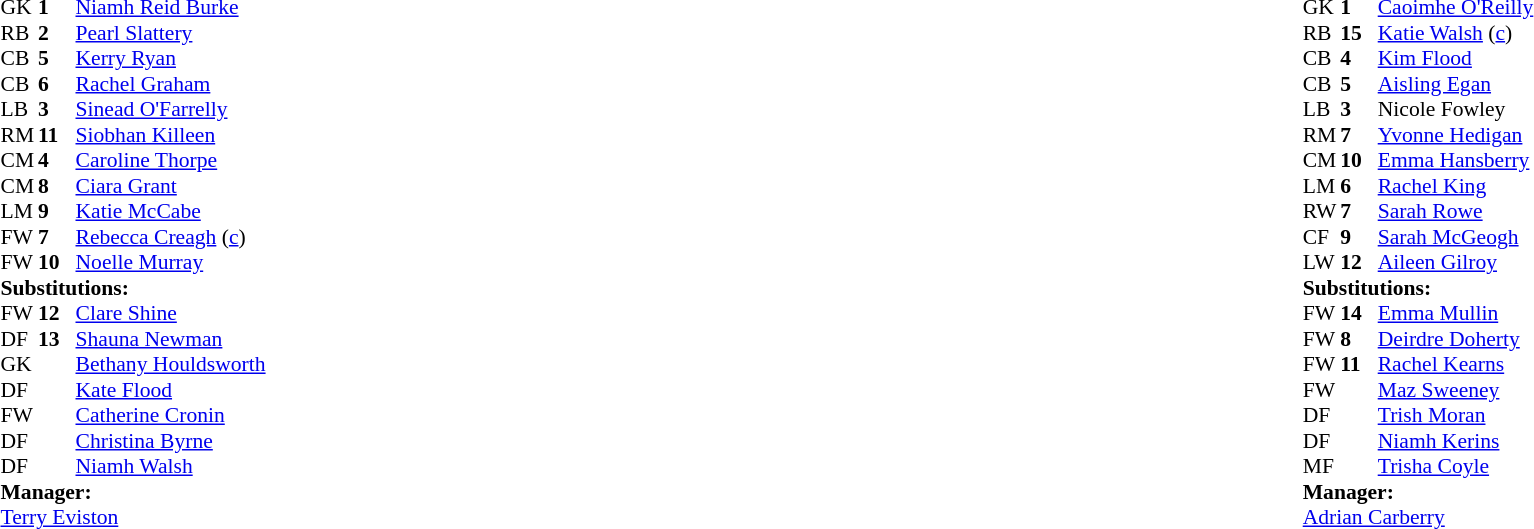<table style="width:100%;">
<tr>
<td style="vertical-align:top; width:40%;"><br><table style="font-size:90%" cellspacing="0" cellpadding="0">
<tr>
<th width="25"></th>
<th width="25"></th>
</tr>
<tr>
<td>GK</td>
<td><strong>1</strong></td>
<td> <a href='#'>Niamh Reid Burke</a></td>
</tr>
<tr>
<td>RB</td>
<td><strong>2</strong></td>
<td> <a href='#'>Pearl Slattery</a></td>
</tr>
<tr>
<td>CB</td>
<td><strong>5</strong></td>
<td> <a href='#'>Kerry Ryan</a></td>
</tr>
<tr>
<td>CB</td>
<td><strong>6</strong></td>
<td> <a href='#'>Rachel Graham</a></td>
</tr>
<tr>
<td>LB</td>
<td><strong>3</strong></td>
<td> <a href='#'>Sinead O'Farrelly</a></td>
<td></td>
<td></td>
</tr>
<tr>
<td>RM</td>
<td><strong>11</strong></td>
<td> <a href='#'>Siobhan Killeen</a></td>
</tr>
<tr>
<td>CM</td>
<td><strong>4</strong></td>
<td> <a href='#'>Caroline Thorpe</a></td>
</tr>
<tr>
<td>CM</td>
<td><strong>8</strong></td>
<td> <a href='#'>Ciara Grant</a></td>
</tr>
<tr>
<td>LM</td>
<td><strong>9</strong></td>
<td> <a href='#'>Katie McCabe</a></td>
<td></td>
<td></td>
</tr>
<tr>
<td>FW</td>
<td><strong>7</strong></td>
<td> <a href='#'>Rebecca Creagh</a> (<a href='#'>c</a>)</td>
</tr>
<tr>
<td>FW</td>
<td><strong>10</strong></td>
<td> <a href='#'>Noelle Murray</a></td>
</tr>
<tr>
<td colspan=3><strong>Substitutions:</strong></td>
</tr>
<tr>
<td>FW</td>
<td><strong>12</strong></td>
<td> <a href='#'>Clare Shine</a></td>
<td></td>
<td></td>
</tr>
<tr>
<td>DF</td>
<td><strong>13</strong></td>
<td> <a href='#'>Shauna Newman</a></td>
<td></td>
<td></td>
</tr>
<tr>
<td>GK</td>
<td><strong> </strong></td>
<td> <a href='#'>Bethany Houldsworth</a></td>
</tr>
<tr>
<td>DF</td>
<td><strong> </strong></td>
<td> <a href='#'>Kate Flood</a></td>
</tr>
<tr>
<td>FW</td>
<td><strong> </strong></td>
<td> <a href='#'>Catherine Cronin</a></td>
</tr>
<tr>
<td>DF</td>
<td><strong> </strong></td>
<td> <a href='#'>Christina Byrne</a></td>
</tr>
<tr>
<td>DF</td>
<td><strong> </strong></td>
<td> <a href='#'>Niamh Walsh</a></td>
</tr>
<tr>
<td colspan=3><strong>Manager:</strong></td>
</tr>
<tr>
<td colspan=3> <a href='#'>Terry Eviston</a></td>
</tr>
</table>
</td>
<td valign="top"></td>
<td style="vertical-align:top; width:50%;"><br><table style="font-size:90%; margin:auto;" cellspacing="0" cellpadding="0">
<tr>
<th width=25></th>
<th width=25></th>
</tr>
<tr>
<td>GK</td>
<td><strong>1</strong></td>
<td> <a href='#'>Caoimhe O'Reilly</a></td>
</tr>
<tr>
<td>RB</td>
<td><strong>15</strong></td>
<td> <a href='#'>Katie Walsh</a> (<a href='#'>c</a>)</td>
</tr>
<tr>
<td>CB</td>
<td><strong>4</strong></td>
<td> <a href='#'>Kim Flood</a></td>
<td></td>
<td></td>
</tr>
<tr>
<td>CB</td>
<td><strong>5</strong></td>
<td> <a href='#'>Aisling Egan</a></td>
</tr>
<tr>
<td>LB</td>
<td><strong>3</strong></td>
<td> Nicole Fowley</td>
</tr>
<tr>
<td>RM</td>
<td><strong>7</strong></td>
<td> <a href='#'>Yvonne Hedigan</a></td>
<td></td>
<td></td>
</tr>
<tr>
<td>CM</td>
<td><strong>10</strong></td>
<td> <a href='#'>Emma Hansberry</a></td>
</tr>
<tr>
<td>LM</td>
<td><strong>6</strong></td>
<td> <a href='#'>Rachel King</a></td>
</tr>
<tr>
<td>RW</td>
<td><strong>7</strong></td>
<td> <a href='#'>Sarah Rowe</a></td>
</tr>
<tr>
<td>CF</td>
<td><strong>9</strong></td>
<td> <a href='#'>Sarah McGeogh</a></td>
<td></td>
<td></td>
</tr>
<tr>
<td>LW</td>
<td><strong>12</strong></td>
<td> <a href='#'>Aileen Gilroy</a></td>
</tr>
<tr>
<td colspan=3><strong>Substitutions:</strong></td>
</tr>
<tr>
<td>FW</td>
<td><strong>14</strong></td>
<td> <a href='#'>Emma Mullin</a></td>
<td></td>
<td></td>
</tr>
<tr>
<td>FW</td>
<td><strong>8</strong></td>
<td> <a href='#'>Deirdre Doherty</a></td>
<td></td>
<td></td>
</tr>
<tr>
<td>FW</td>
<td><strong>11</strong></td>
<td> <a href='#'>Rachel Kearns</a></td>
<td></td>
<td></td>
</tr>
<tr>
<td>FW</td>
<td><strong> </strong></td>
<td> <a href='#'>Maz Sweeney</a></td>
</tr>
<tr>
<td>DF</td>
<td><strong> </strong></td>
<td> <a href='#'>Trish Moran</a></td>
</tr>
<tr>
<td>DF</td>
<td><strong> </strong></td>
<td> <a href='#'>Niamh Kerins</a></td>
</tr>
<tr>
<td>MF</td>
<td><strong> </strong></td>
<td> <a href='#'>Trisha Coyle</a></td>
</tr>
<tr>
<td colspan=3><strong>Manager:</strong></td>
</tr>
<tr>
<td colspan=3> <a href='#'>Adrian Carberry</a></td>
</tr>
</table>
</td>
</tr>
</table>
